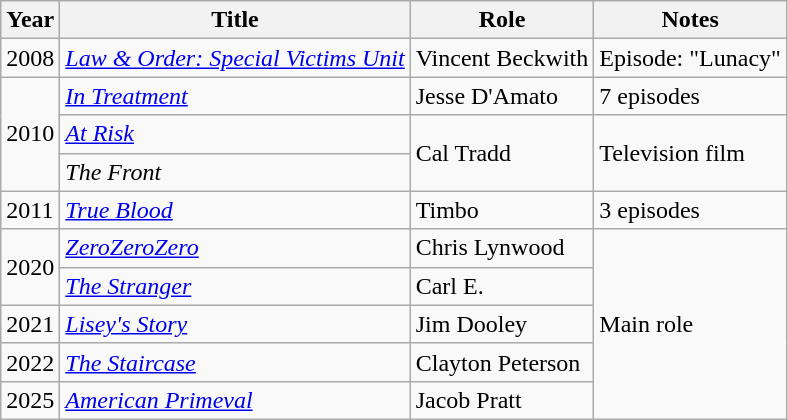<table class="wikitable sortable">
<tr>
<th>Year</th>
<th>Title</th>
<th>Role</th>
<th class="unsortable">Notes</th>
</tr>
<tr>
<td>2008</td>
<td><em><a href='#'>Law & Order: Special Victims Unit</a></em></td>
<td>Vincent Beckwith</td>
<td>Episode: "Lunacy"</td>
</tr>
<tr>
<td rowspan="3">2010</td>
<td><em><a href='#'>In Treatment</a></em></td>
<td>Jesse D'Amato</td>
<td>7 episodes</td>
</tr>
<tr>
<td><em><a href='#'>At Risk</a></em></td>
<td rowspan=2>Cal Tradd</td>
<td rowspan=2>Television film</td>
</tr>
<tr>
<td data-sort-value="Front, The"><em>The Front</em></td>
</tr>
<tr>
<td>2011</td>
<td><em><a href='#'>True Blood</a></em></td>
<td>Timbo</td>
<td>3 episodes</td>
</tr>
<tr>
<td rowspan="2">2020</td>
<td><em><a href='#'>ZeroZeroZero</a></em></td>
<td>Chris Lynwood</td>
<td rowspan=5>Main role</td>
</tr>
<tr>
<td data-sort-value="Stranger, The"><em><a href='#'>The Stranger</a></em></td>
<td>Carl E.</td>
</tr>
<tr>
<td>2021</td>
<td><em><a href='#'>Lisey's Story</a></em></td>
<td>Jim Dooley</td>
</tr>
<tr>
<td>2022</td>
<td><em><a href='#'>The Staircase</a></em></td>
<td>Clayton Peterson</td>
</tr>
<tr>
<td>2025</td>
<td><em><a href='#'>American Primeval</a></em></td>
<td>Jacob Pratt</td>
</tr>
</table>
